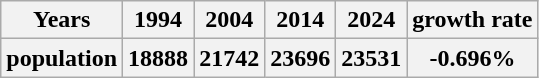<table class="wikitable">
<tr>
<th>Years</th>
<th>1994</th>
<th>2004</th>
<th>2014</th>
<th>2024</th>
<th>growth rate</th>
</tr>
<tr>
<th>population</th>
<th>18888</th>
<th>21742</th>
<th>23696</th>
<th>23531</th>
<th>-0.696%</th>
</tr>
</table>
